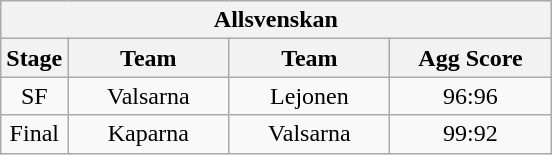<table class="wikitable">
<tr>
<th colspan="4">Allsvenskan</th>
</tr>
<tr>
<th width=20>Stage</th>
<th width=100>Team</th>
<th width=100>Team</th>
<th width=100>Agg Score</th>
</tr>
<tr align=center>
<td>SF</td>
<td>Valsarna</td>
<td>Lejonen</td>
<td>96:96</td>
</tr>
<tr align=center>
<td>Final</td>
<td>Kaparna</td>
<td>Valsarna</td>
<td>99:92</td>
</tr>
</table>
